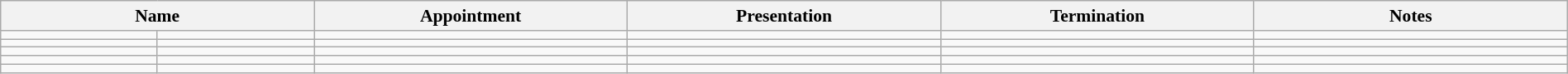<table class="wikitable sortable" style="font-size:90%; text-align:center; width:100%;">
<tr>
<th colspan=2>Name</th>
<th style="width:20%;">Appointment</th>
<th style="width:20%;">Presentation</th>
<th style="width:20%;">Termination</th>
<th class="unsortable" style="width:20%;">Notes</th>
</tr>
<tr>
<td></td>
<td></td>
<td></td>
<td></td>
<td></td>
<td></td>
</tr>
<tr>
<td></td>
<td></td>
<td></td>
<td></td>
<td></td>
<td></td>
</tr>
<tr>
<td></td>
<td></td>
<td></td>
<td></td>
<td></td>
<td></td>
</tr>
<tr>
<td></td>
<td></td>
<td></td>
<td></td>
<td></td>
<td></td>
</tr>
<tr>
<td></td>
<td></td>
<td></td>
<td></td>
<td></td>
<td></td>
</tr>
</table>
